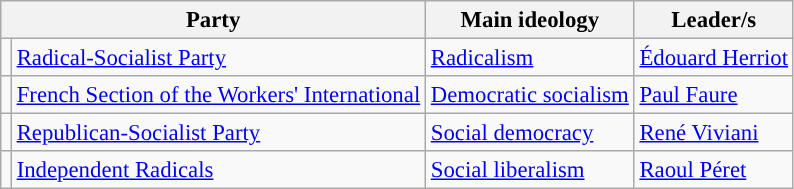<table class="wikitable" style="font-size:95%">
<tr>
<th colspan=2>Party</th>
<th>Main ideology</th>
<th>Leader/s</th>
</tr>
<tr>
<td style="color:inherit;background:"></td>
<td><a href='#'>Radical-Socialist Party</a></td>
<td><a href='#'>Radicalism</a></td>
<td><a href='#'>Édouard Herriot</a> </td>
</tr>
<tr>
<td style="color:inherit;background:"></td>
<td><a href='#'>French Section of the Workers' International</a></td>
<td><a href='#'>Democratic socialism</a></td>
<td><a href='#'>Paul Faure</a></td>
</tr>
<tr>
<td style="color:inherit;background:"></td>
<td><a href='#'>Republican-Socialist Party</a></td>
<td><a href='#'>Social democracy</a></td>
<td><a href='#'>René Viviani</a></td>
</tr>
<tr>
<td style="color:inherit;background:"></td>
<td><a href='#'>Independent Radicals</a></td>
<td><a href='#'>Social liberalism</a></td>
<td><a href='#'>Raoul Péret</a></td>
</tr>
</table>
